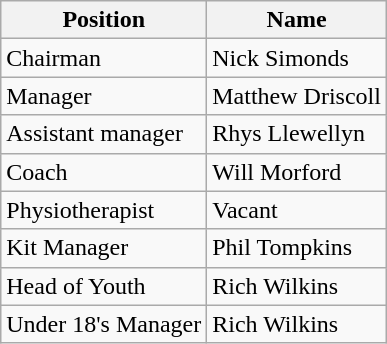<table class=wikitable>
<tr>
<th>Position</th>
<th>Name</th>
</tr>
<tr>
<td>Chairman</td>
<td>Nick Simonds</td>
</tr>
<tr>
<td>Manager</td>
<td>Matthew Driscoll</td>
</tr>
<tr>
<td>Assistant manager</td>
<td>Rhys Llewellyn</td>
</tr>
<tr>
<td>Coach</td>
<td>Will Morford</td>
</tr>
<tr>
<td>Physiotherapist</td>
<td>Vacant</td>
</tr>
<tr>
<td>Kit Manager</td>
<td>Phil Tompkins</td>
</tr>
<tr>
<td>Head of Youth</td>
<td>Rich Wilkins</td>
</tr>
<tr>
<td>Under 18's Manager</td>
<td>Rich Wilkins</td>
</tr>
</table>
